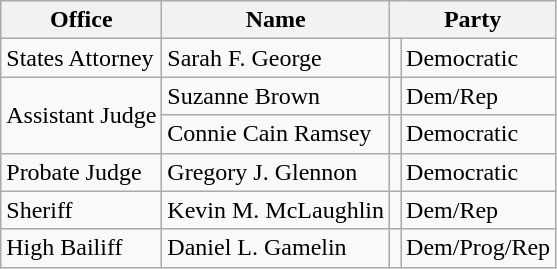<table class="wikitable sortable">
<tr>
<th>Office</th>
<th>Name</th>
<th colspan="2">Party</th>
</tr>
<tr>
<td>States Attorney</td>
<td>Sarah F. George</td>
<td></td>
<td>Democratic</td>
</tr>
<tr>
<td rowspan=2>Assistant Judge</td>
<td>Suzanne Brown</td>
<td></td>
<td>Dem/Rep</td>
</tr>
<tr>
<td>Connie Cain Ramsey</td>
<td></td>
<td>Democratic</td>
</tr>
<tr>
<td>Probate Judge</td>
<td>Gregory J. Glennon</td>
<td></td>
<td>Democratic</td>
</tr>
<tr>
<td>Sheriff</td>
<td>Kevin M. McLaughlin</td>
<td></td>
<td>Dem/Rep</td>
</tr>
<tr>
<td>High Bailiff</td>
<td>Daniel L. Gamelin</td>
<td></td>
<td>Dem/Prog/Rep</td>
</tr>
</table>
